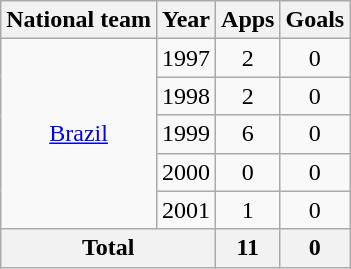<table class="wikitable" style="text-align:center">
<tr>
<th>National team</th>
<th>Year</th>
<th>Apps</th>
<th>Goals</th>
</tr>
<tr>
<td rowspan="5"><a href='#'>Brazil</a></td>
<td>1997</td>
<td>2</td>
<td>0</td>
</tr>
<tr>
<td>1998</td>
<td>2</td>
<td>0</td>
</tr>
<tr>
<td>1999</td>
<td>6</td>
<td>0</td>
</tr>
<tr>
<td>2000</td>
<td>0</td>
<td>0</td>
</tr>
<tr>
<td>2001</td>
<td>1</td>
<td>0</td>
</tr>
<tr>
<th colspan="2">Total</th>
<th>11</th>
<th>0</th>
</tr>
</table>
